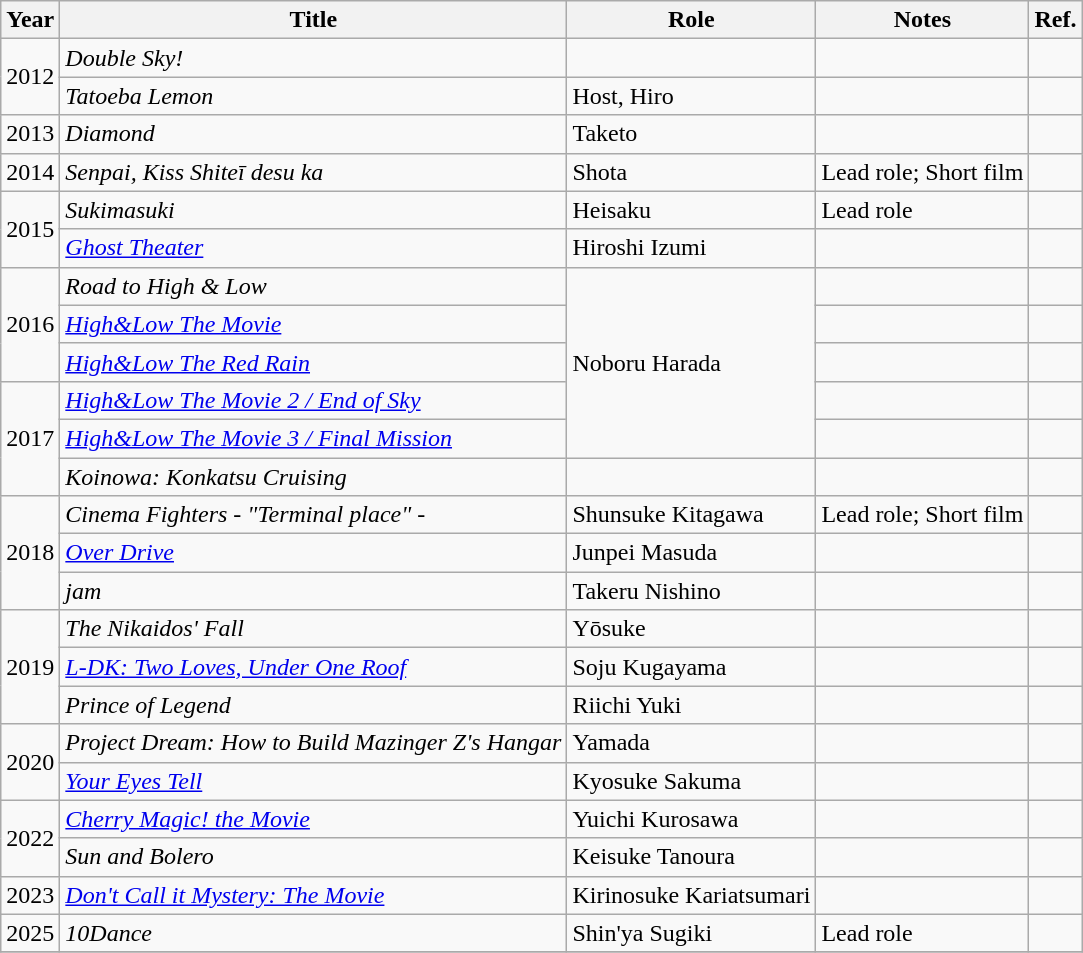<table class="wikitable sortable">
<tr>
<th>Year</th>
<th>Title</th>
<th>Role</th>
<th>Notes</th>
<th>Ref.</th>
</tr>
<tr>
<td rowspan="2">2012</td>
<td><em>Double Sky!</em></td>
<td></td>
<td></td>
<td></td>
</tr>
<tr>
<td><em>Tatoeba Lemon</em></td>
<td>Host, Hiro</td>
<td></td>
<td></td>
</tr>
<tr>
<td>2013</td>
<td><em>Diamond</em></td>
<td>Taketo</td>
<td></td>
<td></td>
</tr>
<tr>
<td>2014</td>
<td><em>Senpai, Kiss Shiteī desu ka</em></td>
<td>Shota</td>
<td>Lead role; Short film</td>
<td></td>
</tr>
<tr>
<td rowspan="2">2015</td>
<td><em>Sukimasuki</em></td>
<td>Heisaku</td>
<td>Lead role</td>
<td></td>
</tr>
<tr>
<td><em><a href='#'>Ghost Theater</a></em></td>
<td>Hiroshi Izumi</td>
<td></td>
<td></td>
</tr>
<tr>
<td rowspan="3">2016</td>
<td><em>Road to High & Low</em></td>
<td rowspan="5">Noboru Harada</td>
<td></td>
<td></td>
</tr>
<tr>
<td><em><a href='#'>High&Low The Movie</a></em></td>
<td></td>
<td></td>
</tr>
<tr>
<td><em><a href='#'>High&Low The Red Rain</a></em></td>
<td></td>
<td></td>
</tr>
<tr>
<td rowspan="3">2017</td>
<td><em><a href='#'>High&Low The Movie 2 / End of Sky</a></em></td>
<td></td>
<td></td>
</tr>
<tr>
<td><em><a href='#'>High&Low The Movie 3 / Final Mission</a></em></td>
<td></td>
<td></td>
</tr>
<tr>
<td><em>Koinowa: Konkatsu Cruising</em></td>
<td></td>
<td></td>
<td></td>
</tr>
<tr>
<td rowspan="3">2018</td>
<td><em>Cinema Fighters - "Terminal place" -</em></td>
<td>Shunsuke Kitagawa</td>
<td>Lead role; Short film</td>
<td></td>
</tr>
<tr>
<td><em><a href='#'>Over Drive</a></em></td>
<td>Junpei Masuda</td>
<td></td>
<td></td>
</tr>
<tr>
<td><em>jam</em></td>
<td>Takeru Nishino</td>
<td></td>
<td></td>
</tr>
<tr>
<td rowspan="3">2019</td>
<td><em>The Nikaidos' Fall</em></td>
<td>Yōsuke</td>
<td></td>
<td></td>
</tr>
<tr>
<td><em><a href='#'>L-DK: Two Loves, Under One Roof</a></em></td>
<td>Soju Kugayama</td>
<td></td>
<td></td>
</tr>
<tr>
<td><em>Prince of Legend</em></td>
<td>Riichi Yuki</td>
<td></td>
<td></td>
</tr>
<tr>
<td rowspan="2">2020</td>
<td><em>Project Dream: How to Build Mazinger Z's Hangar</em></td>
<td>Yamada</td>
<td></td>
<td></td>
</tr>
<tr>
<td><em><a href='#'>Your Eyes Tell</a></em></td>
<td>Kyosuke Sakuma</td>
<td></td>
<td></td>
</tr>
<tr>
<td rowspan="2">2022</td>
<td><em><a href='#'>Cherry Magic! the Movie</a></em></td>
<td>Yuichi Kurosawa</td>
<td></td>
<td></td>
</tr>
<tr>
<td><em>Sun and Bolero</em></td>
<td>Keisuke Tanoura</td>
<td></td>
<td></td>
</tr>
<tr>
<td>2023</td>
<td><em><a href='#'>Don't Call it Mystery: The Movie</a></em></td>
<td>Kirinosuke Kariatsumari</td>
<td></td>
<td></td>
</tr>
<tr>
<td>2025</td>
<td><em>10Dance</em></td>
<td>Shin'ya Sugiki</td>
<td>Lead role</td>
<td></td>
</tr>
<tr>
</tr>
</table>
